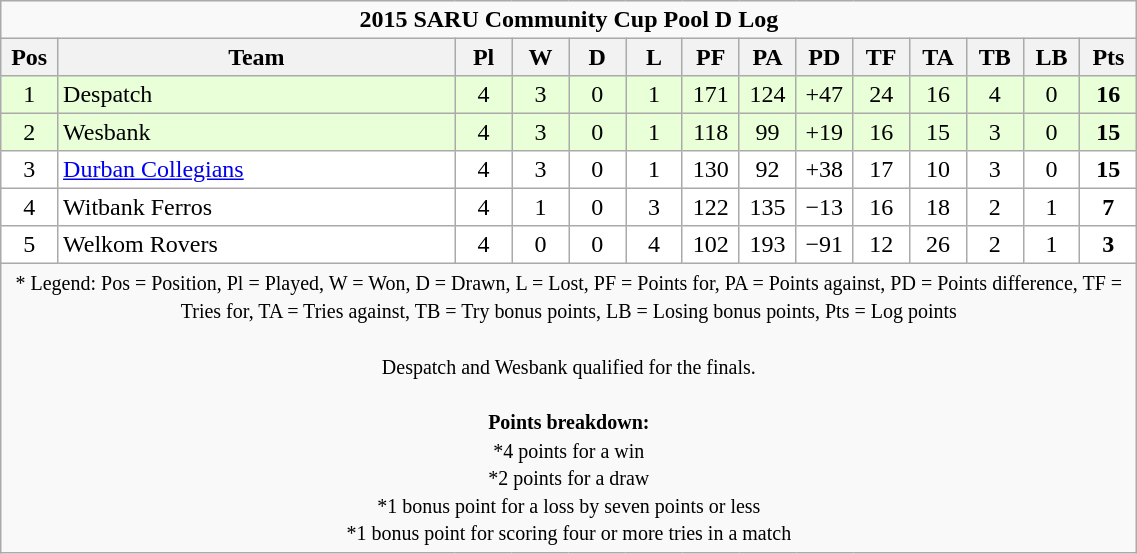<table class="wikitable" style="text-align:center; line-height:110%; font-size:100%; width:60%;">
<tr>
<td colspan="14" cellpadding="0" cellspacing="0"><strong>2015 SARU Community Cup Pool D Log</strong></td>
</tr>
<tr>
<th style="width:5%;">Pos</th>
<th style="width:35%;">Team</th>
<th style="width:5%;">Pl</th>
<th style="width:5%;">W</th>
<th style="width:5%;">D</th>
<th style="width:5%;">L</th>
<th style="width:5%;">PF</th>
<th style="width:5%;">PA</th>
<th style="width:5%;">PD</th>
<th style="width:5%;">TF</th>
<th style="width:5%;">TA</th>
<th style="width:5%;">TB</th>
<th style="width:5%;">LB</th>
<th style="width:5%;">Pts<br></th>
</tr>
<tr bgcolor=#E8FFD8>
<td>1</td>
<td align=left>Despatch</td>
<td>4</td>
<td>3</td>
<td>0</td>
<td>1</td>
<td>171</td>
<td>124</td>
<td>+47</td>
<td>24</td>
<td>16</td>
<td>4</td>
<td>0</td>
<td><strong>16</strong></td>
</tr>
<tr bgcolor=#E8FFD8>
<td>2</td>
<td align=left>Wesbank</td>
<td>4</td>
<td>3</td>
<td>0</td>
<td>1</td>
<td>118</td>
<td>99</td>
<td>+19</td>
<td>16</td>
<td>15</td>
<td>3</td>
<td>0</td>
<td><strong>15</strong></td>
</tr>
<tr bgcolor=#FFFFFF>
<td>3</td>
<td align=left><a href='#'>Durban Collegians</a></td>
<td>4</td>
<td>3</td>
<td>0</td>
<td>1</td>
<td>130</td>
<td>92</td>
<td>+38</td>
<td>17</td>
<td>10</td>
<td>3</td>
<td>0</td>
<td><strong>15</strong></td>
</tr>
<tr bgcolor=#FFFFFF>
<td>4</td>
<td align=left>Witbank Ferros</td>
<td>4</td>
<td>1</td>
<td>0</td>
<td>3</td>
<td>122</td>
<td>135</td>
<td>−13</td>
<td>16</td>
<td>18</td>
<td>2</td>
<td>1</td>
<td><strong>7</strong></td>
</tr>
<tr bgcolor=#FFFFFF>
<td>5</td>
<td align=left>Welkom Rovers</td>
<td>4</td>
<td>0</td>
<td>0</td>
<td>4</td>
<td>102</td>
<td>193</td>
<td>−91</td>
<td>12</td>
<td>26</td>
<td>2</td>
<td>1</td>
<td><strong>3</strong></td>
</tr>
<tr>
<td colspan="14" style="border:0px"><small>* Legend: Pos = Position, Pl = Played, W = Won, D = Drawn, L = Lost, PF = Points for, PA = Points against, PD = Points difference, TF = Tries for, TA = Tries against, TB = Try bonus points, LB = Losing bonus points, Pts = Log points<br><br>Despatch and Wesbank qualified for the finals.<br><br><strong>Points breakdown:</strong><br>*4 points for a win<br>*2 points for a draw<br>*1 bonus point for a loss by seven points or less<br>*1 bonus point for scoring four or more tries in a match</small></td>
</tr>
</table>
